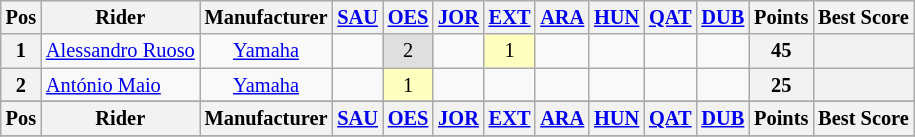<table class="wikitable" style="font-size: 85%; text-align: center;">
<tr valign="top">
<th valign="middle">Pos</th>
<th valign="middle">Rider</th>
<th valign="middle">Manufacturer</th>
<th><a href='#'>SAU</a><br></th>
<th><a href='#'>OES</a><br></th>
<th><a href='#'>JOR</a><br></th>
<th><a href='#'>EXT</a><br></th>
<th><a href='#'>ARA</a><br></th>
<th><a href='#'>HUN</a><br></th>
<th><a href='#'>QAT</a><br></th>
<th><a href='#'>DUB</a><br></th>
<th valign="middle">Points</th>
<th valign="middle">Best Score</th>
</tr>
<tr>
<th>1</th>
<td align="left"> <a href='#'>Alessandro Ruoso</a></td>
<td><a href='#'>Yamaha</a></td>
<td></td>
<td style="background:#dfdfdf;">2</td>
<td></td>
<td style="background:#ffffbf;">1</td>
<td></td>
<td></td>
<td></td>
<td></td>
<th>45</th>
<th></th>
</tr>
<tr>
<th>2</th>
<td align="left"> <a href='#'>António Maio</a></td>
<td><a href='#'>Yamaha</a></td>
<td></td>
<td style="background:#ffffbf;">1</td>
<td></td>
<td></td>
<td></td>
<td></td>
<td></td>
<td></td>
<th>25</th>
<th></th>
</tr>
<tr>
</tr>
<tr valign="top">
<th valign="middle">Pos</th>
<th valign="middle">Rider</th>
<th valign="middle">Manufacturer</th>
<th><a href='#'>SAU</a><br></th>
<th><a href='#'>OES</a><br></th>
<th><a href='#'>JOR</a><br></th>
<th><a href='#'>EXT</a><br></th>
<th><a href='#'>ARA</a><br></th>
<th><a href='#'>HUN</a><br></th>
<th><a href='#'>QAT</a><br></th>
<th><a href='#'>DUB</a><br></th>
<th valign="middle">Points</th>
<th valign="middle">Best Score</th>
</tr>
<tr>
</tr>
</table>
